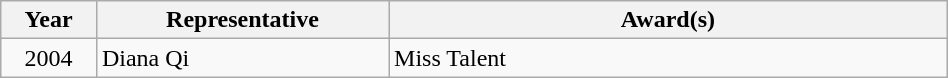<table class="wikitable" border="1" width="50%">
<tr>
<th width="4%">Year</th>
<th width="14%">Representative</th>
<th width="30%">Award(s)</th>
</tr>
<tr>
<td style="text-align: center">2004</td>
<td>Diana Qi</td>
<td>Miss Talent</td>
</tr>
</table>
